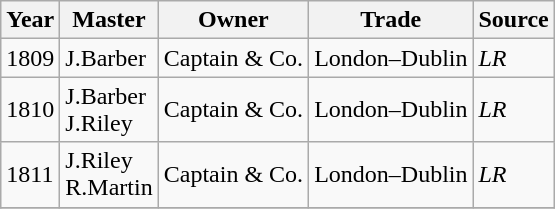<table class=" wikitable">
<tr>
<th>Year</th>
<th>Master</th>
<th>Owner</th>
<th>Trade</th>
<th>Source</th>
</tr>
<tr>
<td>1809</td>
<td>J.Barber</td>
<td>Captain & Co.</td>
<td>London–Dublin</td>
<td><em>LR</em></td>
</tr>
<tr>
<td>1810</td>
<td>J.Barber<br>J.Riley</td>
<td>Captain & Co.</td>
<td>London–Dublin</td>
<td><em>LR</em></td>
</tr>
<tr>
<td>1811</td>
<td>J.Riley<br>R.Martin</td>
<td>Captain & Co.</td>
<td>London–Dublin</td>
<td><em>LR</em></td>
</tr>
<tr>
</tr>
</table>
